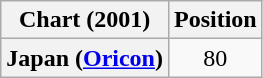<table class="wikitable plainrowheaders sortable" style="text-align:center;">
<tr>
<th scope="col">Chart (2001)</th>
<th scope="col">Position</th>
</tr>
<tr>
<th scope="row">Japan (<a href='#'>Oricon</a>)</th>
<td>80</td>
</tr>
</table>
